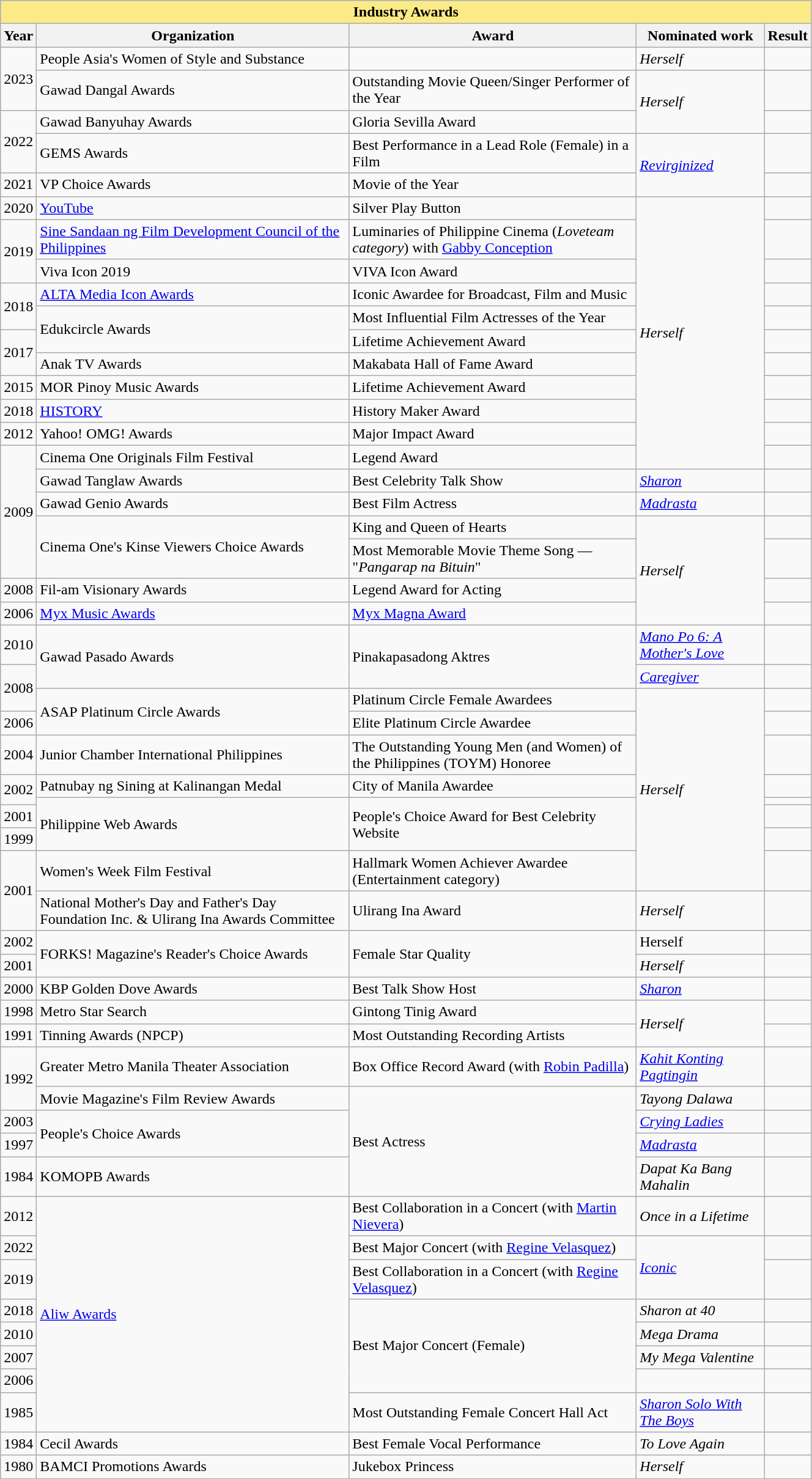<table width="70%" class="wikitable sortable">
<tr>
<th colspan="5" - style="background:#FAEB86;" align="center">Industry Awards</th>
</tr>
<tr>
<th>Year</th>
<th>Organization</th>
<th>Award</th>
<th>Nominated work</th>
<th>Result</th>
</tr>
<tr>
<td rowspan="2">2023</td>
<td>People Asia's Women of Style and Substance</td>
<td></td>
<td><em>Herself</em></td>
<td></td>
</tr>
<tr>
<td>Gawad Dangal Awards</td>
<td>Outstanding Movie Queen/Singer Performer of the Year</td>
<td rowspan="2"><em>Herself</em></td>
<td></td>
</tr>
<tr>
<td rowspan="2">2022</td>
<td>Gawad Banyuhay Awards</td>
<td>Gloria Sevilla Award</td>
<td></td>
</tr>
<tr>
<td>GEMS Awards</td>
<td>Best Performance in a Lead Role (Female) in a Film</td>
<td rowspan="2"><em><a href='#'>Revirginized</a></em></td>
<td></td>
</tr>
<tr>
<td>2021</td>
<td>VP Choice Awards</td>
<td>Movie of the Year</td>
<td></td>
</tr>
<tr>
<td>2020</td>
<td><a href='#'>YouTube</a></td>
<td>Silver Play Button</td>
<td rowspan="11"><em>Herself</em></td>
<td></td>
</tr>
<tr>
<td rowspan="2">2019</td>
<td><a href='#'>Sine Sandaan ng Film Development Council of the Philippines</a></td>
<td>Luminaries of Philippine Cinema (<em>Loveteam category</em>) with <a href='#'>Gabby Conception</a></td>
<td></td>
</tr>
<tr>
<td>Viva Icon 2019</td>
<td>VIVA Icon Award</td>
<td></td>
</tr>
<tr>
<td rowspan="2">2018</td>
<td><a href='#'>ALTA Media Icon Awards</a></td>
<td>Iconic Awardee for Broadcast, Film and Music</td>
<td></td>
</tr>
<tr>
<td rowspan="2">Edukcircle Awards</td>
<td>Most Influential Film Actresses of the Year</td>
<td></td>
</tr>
<tr>
<td rowspan="2">2017</td>
<td>Lifetime Achievement Award</td>
<td></td>
</tr>
<tr>
<td>Anak TV Awards</td>
<td>Makabata Hall of Fame Award</td>
<td></td>
</tr>
<tr>
<td>2015</td>
<td>MOR Pinoy Music Awards</td>
<td>Lifetime Achievement Award</td>
<td></td>
</tr>
<tr>
<td>2018</td>
<td><a href='#'>HISTORY</a></td>
<td>History Maker Award</td>
<td></td>
</tr>
<tr>
<td>2012</td>
<td>Yahoo! OMG! Awards</td>
<td>Major Impact Award</td>
<td></td>
</tr>
<tr>
<td rowspan="5">2009</td>
<td>Cinema One Originals Film Festival</td>
<td>Legend Award</td>
<td></td>
</tr>
<tr>
<td>Gawad Tanglaw Awards</td>
<td>Best Celebrity Talk Show</td>
<td><em><a href='#'>Sharon</a></em></td>
<td></td>
</tr>
<tr>
<td>Gawad Genio Awards</td>
<td>Best Film Actress</td>
<td><em><a href='#'>Madrasta</a></em></td>
<td></td>
</tr>
<tr>
<td rowspan="2">Cinema One's Kinse Viewers Choice Awards</td>
<td>King and Queen of Hearts</td>
<td rowspan="4"><em>Herself</em></td>
<td></td>
</tr>
<tr>
<td>Most Memorable Movie Theme Song — "<em>Pangarap na Bituin</em>"</td>
<td></td>
</tr>
<tr>
<td>2008</td>
<td>Fil-am Visionary Awards</td>
<td>Legend Award for Acting</td>
<td></td>
</tr>
<tr>
<td>2006</td>
<td><a href='#'>Myx Music Awards</a></td>
<td><a href='#'>Myx Magna Award</a></td>
<td></td>
</tr>
<tr>
<td>2010</td>
<td rowspan="2">Gawad Pasado Awards</td>
<td rowspan="2">Pinakapasadong Aktres</td>
<td><em><a href='#'>Mano Po 6: A Mother's Love</a></em></td>
<td></td>
</tr>
<tr>
<td rowspan="2">2008</td>
<td><em><a href='#'>Caregiver</a></em></td>
<td></td>
</tr>
<tr>
<td rowspan="2">ASAP Platinum Circle Awards</td>
<td>Platinum Circle Female Awardees</td>
<td rowspan="8"><em>Herself</em></td>
<td></td>
</tr>
<tr>
<td>2006</td>
<td>Elite Platinum Circle Awardee</td>
<td></td>
</tr>
<tr>
<td>2004</td>
<td>Junior Chamber International Philippines</td>
<td>The Outstanding Young Men (and Women) of the Philippines (TOYM) Honoree</td>
<td></td>
</tr>
<tr>
<td rowspan="2">2002</td>
<td>Patnubay ng Sining at Kalinangan Medal</td>
<td>City of Manila Awardee</td>
<td></td>
</tr>
<tr>
<td rowspan="3">Philippine Web Awards</td>
<td rowspan="3">People's Choice Award for Best Celebrity Website</td>
<td></td>
</tr>
<tr>
<td>2001</td>
<td></td>
</tr>
<tr>
<td>1999</td>
<td></td>
</tr>
<tr>
<td rowspan="2">2001</td>
<td>Women's Week Film Festival</td>
<td>Hallmark Women Achiever Awardee (Entertainment category)</td>
<td></td>
</tr>
<tr>
<td>National Mother's Day and Father's Day Foundation Inc. & Ulirang Ina Awards Committee</td>
<td>Ulirang Ina Award</td>
<td><em>Herself</em></td>
<td></td>
</tr>
<tr>
<td>2002</td>
<td rowspan="2">FORKS! Magazine's Reader's Choice Awards</td>
<td rowspan="2">Female Star Quality</td>
<td>Herself</td>
<td></td>
</tr>
<tr>
<td>2001</td>
<td><em>Herself</em></td>
<td></td>
</tr>
<tr>
<td>2000</td>
<td>KBP Golden Dove Awards</td>
<td>Best Talk Show Host</td>
<td><em><a href='#'>Sharon</a></em></td>
<td></td>
</tr>
<tr>
<td>1998</td>
<td>Metro Star Search</td>
<td>Gintong Tinig Award</td>
<td rowspan="2"><em>Herself</em></td>
<td></td>
</tr>
<tr>
<td>1991</td>
<td>Tinning Awards (NPCP)</td>
<td>Most Outstanding Recording Artists</td>
<td></td>
</tr>
<tr>
<td rowspan="2">1992</td>
<td>Greater Metro Manila Theater Association</td>
<td>Box Office Record Award (with <a href='#'>Robin Padilla</a>)</td>
<td><em><a href='#'>Kahit Konting Pagtingin</a></em></td>
<td></td>
</tr>
<tr>
<td>Movie Magazine's Film Review Awards</td>
<td rowspan="4">Best Actress</td>
<td><em>Tayong Dalawa</em></td>
<td></td>
</tr>
<tr>
<td>2003</td>
<td rowspan="2">People's Choice Awards</td>
<td><em><a href='#'>Crying Ladies</a></em></td>
<td></td>
</tr>
<tr>
<td>1997</td>
<td><em><a href='#'>Madrasta</a></em></td>
<td></td>
</tr>
<tr>
<td>1984</td>
<td>KOMOPB Awards</td>
<td><em>Dapat Ka Bang Mahalin</em></td>
<td></td>
</tr>
<tr>
<td>2012</td>
<td rowspan="8"><a href='#'>Aliw Awards</a></td>
<td>Best Collaboration in a Concert (with <a href='#'>Martin Nievera</a>)</td>
<td><em>Once in a Lifetime</em></td>
<td></td>
</tr>
<tr>
<td>2022</td>
<td>Best Major Concert (with <a href='#'>Regine Velasquez</a>)</td>
<td rowspan="2"><em><a href='#'>Iconic</a></em></td>
<td></td>
</tr>
<tr>
<td>2019</td>
<td>Best Collaboration in a Concert (with <a href='#'>Regine Velasquez</a>)</td>
<td></td>
</tr>
<tr>
<td>2018</td>
<td rowspan="4">Best Major Concert (Female)</td>
<td><em>Sharon at 40</em></td>
<td></td>
</tr>
<tr>
<td>2010</td>
<td><em>Mega Drama</em></td>
<td></td>
</tr>
<tr>
<td>2007</td>
<td><em>My Mega Valentine</em></td>
<td></td>
</tr>
<tr>
<td>2006</td>
<td></td>
<td></td>
</tr>
<tr>
<td>1985</td>
<td>Most Outstanding Female Concert Hall Act</td>
<td><em><a href='#'>Sharon Solo With The Boys</a></em></td>
<td></td>
</tr>
<tr>
<td>1984</td>
<td>Cecil Awards</td>
<td>Best Female Vocal Performance</td>
<td><em>To Love Again</em></td>
<td></td>
</tr>
<tr>
<td>1980</td>
<td>BAMCI Promotions Awards</td>
<td>Jukebox Princess</td>
<td><em>Herself</em></td>
<td></td>
</tr>
</table>
